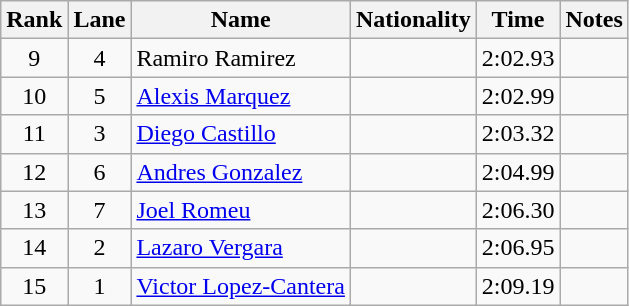<table class="wikitable sortable" style="text-align:center">
<tr>
<th>Rank</th>
<th>Lane</th>
<th>Name</th>
<th>Nationality</th>
<th>Time</th>
<th>Notes</th>
</tr>
<tr>
<td>9</td>
<td>4</td>
<td align=left>Ramiro Ramirez</td>
<td align=left></td>
<td>2:02.93</td>
<td></td>
</tr>
<tr>
<td>10</td>
<td>5</td>
<td align=left><a href='#'>Alexis Marquez</a></td>
<td align=left></td>
<td>2:02.99</td>
<td></td>
</tr>
<tr>
<td>11</td>
<td>3</td>
<td align=left><a href='#'>Diego Castillo</a></td>
<td align=left></td>
<td>2:03.32</td>
<td></td>
</tr>
<tr>
<td>12</td>
<td>6</td>
<td align=left><a href='#'>Andres Gonzalez</a></td>
<td align=left></td>
<td>2:04.99</td>
<td></td>
</tr>
<tr>
<td>13</td>
<td>7</td>
<td align=left><a href='#'>Joel Romeu</a></td>
<td align=left></td>
<td>2:06.30</td>
<td></td>
</tr>
<tr>
<td>14</td>
<td>2</td>
<td align=left><a href='#'>Lazaro Vergara</a></td>
<td align=left></td>
<td>2:06.95</td>
<td></td>
</tr>
<tr>
<td>15</td>
<td>1</td>
<td align=left><a href='#'>Victor Lopez-Cantera</a></td>
<td align=left></td>
<td>2:09.19</td>
<td></td>
</tr>
</table>
